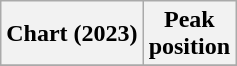<table class="wikitable plainrowheaders" style="text-align:center">
<tr>
<th scope="col">Chart (2023)</th>
<th scope="col">Peak<br>position</th>
</tr>
<tr>
</tr>
</table>
